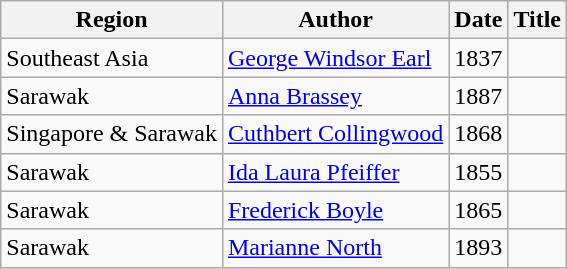<table class="wikitable sortable">
<tr>
<th>Region</th>
<th>Author</th>
<th>Date</th>
<th>Title</th>
</tr>
<tr>
<td>Southeast Asia</td>
<td><a href='#'>George Windsor Earl</a></td>
<td>1837</td>
<td></td>
</tr>
<tr>
<td>Sarawak</td>
<td><a href='#'>Anna Brassey</a></td>
<td>1887</td>
<td></td>
</tr>
<tr>
<td>Singapore & Sarawak</td>
<td><a href='#'>Cuthbert Collingwood</a></td>
<td>1868</td>
<td></td>
</tr>
<tr>
<td>Sarawak</td>
<td><a href='#'>Ida Laura Pfeiffer</a></td>
<td>1855</td>
<td></td>
</tr>
<tr>
<td>Sarawak</td>
<td><a href='#'>Frederick Boyle</a></td>
<td>1865</td>
<td></td>
</tr>
<tr>
<td>Sarawak</td>
<td><a href='#'>Marianne North</a></td>
<td>1893</td>
<td></td>
</tr>
</table>
